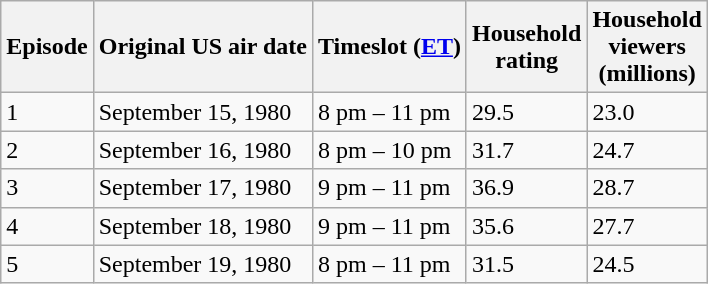<table class="wikitable">
<tr>
<th>Episode</th>
<th>Original US air date</th>
<th>Timeslot (<a href='#'>ET</a>)</th>
<th>Household<br>rating</th>
<th>Household<br>viewers<br>(millions)</th>
</tr>
<tr>
<td>1</td>
<td>September 15, 1980</td>
<td>8 pm – 11 pm</td>
<td>29.5</td>
<td>23.0</td>
</tr>
<tr>
<td>2</td>
<td>September 16, 1980</td>
<td>8 pm – 10 pm</td>
<td>31.7</td>
<td>24.7</td>
</tr>
<tr>
<td>3</td>
<td>September 17, 1980</td>
<td>9 pm – 11 pm</td>
<td>36.9</td>
<td>28.7</td>
</tr>
<tr>
<td>4</td>
<td>September 18, 1980</td>
<td>9 pm – 11 pm</td>
<td>35.6</td>
<td>27.7</td>
</tr>
<tr>
<td>5</td>
<td>September 19, 1980</td>
<td>8 pm – 11 pm</td>
<td>31.5</td>
<td>24.5</td>
</tr>
</table>
